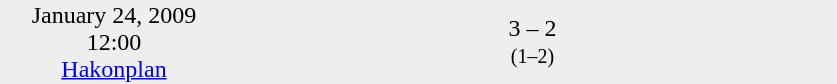<table style="background:#eee;" cellspacing="0">
<tr style="text-align:center;">
<td width=150>January 24, 2009<br>12:00<br><a href='#'>Hakonplan</a></td>
<td style="width:150px; text-align:right;"><strong></strong></td>
<td width=100>3 – 2 <br><small>(1–2)</small></td>
<td style="width:150px; text-align:left;"></td>
</tr>
</table>
